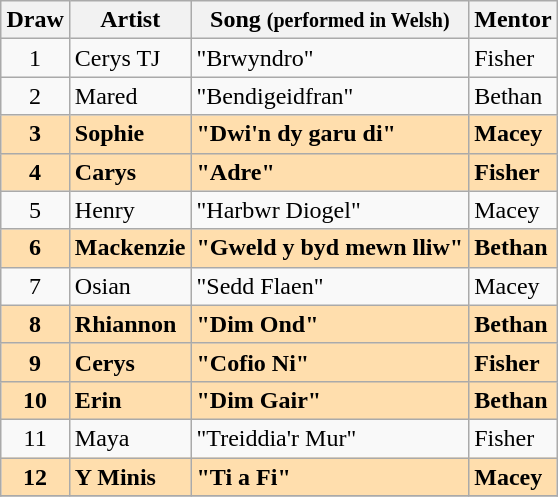<table class="sortable wikitable collapsible" style="margin: 1em auto 1em auto">
<tr>
<th>Draw</th>
<th>Artist</th>
<th>Song <small>(performed in Welsh)</small></th>
<th>Mentor</th>
</tr>
<tr>
<td style="text-align:center;">1</td>
<td>Cerys TJ</td>
<td>"Brwyndro"</td>
<td>Fisher</td>
</tr>
<tr>
<td style="text-align:center;">2</td>
<td>Mared</td>
<td>"Bendigeidfran"</td>
<td>Bethan</td>
</tr>
<tr style="font-weight:bold; background:#FFDEAD;">
<td style="text-align:center;">3</td>
<td>Sophie</td>
<td>"Dwi'n dy garu di"</td>
<td>Macey</td>
</tr>
<tr style="font-weight:bold; background:#FFDEAD;">
<td style="text-align:center;">4</td>
<td>Carys</td>
<td>"Adre"</td>
<td>Fisher</td>
</tr>
<tr>
<td style="text-align:center;">5</td>
<td>Henry</td>
<td>"Harbwr Diogel"</td>
<td>Macey</td>
</tr>
<tr style="font-weight:bold; background:#FFDEAD;">
<td style="text-align:center;">6</td>
<td>Mackenzie</td>
<td>"Gweld y byd mewn lliw"</td>
<td>Bethan</td>
</tr>
<tr>
<td style="text-align:center;">7</td>
<td>Osian</td>
<td>"Sedd Flaen"</td>
<td>Macey</td>
</tr>
<tr style="font-weight:bold; background:#FFDEAD;">
<td style="text-align:center;">8</td>
<td>Rhiannon</td>
<td>"Dim Ond"</td>
<td>Bethan</td>
</tr>
<tr style="font-weight:bold; background:#FFDEAD;">
<td style="text-align:center;">9</td>
<td>Cerys</td>
<td>"Cofio Ni"</td>
<td>Fisher</td>
</tr>
<tr style="font-weight:bold; background:#FFDEAD;">
<td style="text-align:center;">10</td>
<td>Erin</td>
<td>"Dim Gair"</td>
<td>Bethan</td>
</tr>
<tr>
<td style="text-align:center;">11</td>
<td>Maya</td>
<td>"Treiddia'r Mur"</td>
<td>Fisher</td>
</tr>
<tr style="font-weight:bold; background:#FFDEAD;">
<td style="text-align:center;">12</td>
<td>Y Minis</td>
<td>"Ti a Fi"</td>
<td>Macey</td>
</tr>
<tr>
</tr>
</table>
